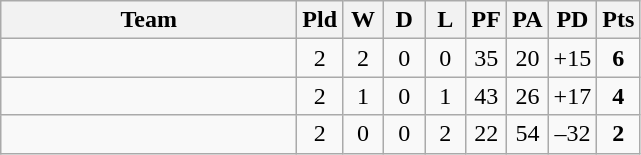<table class="wikitable" style="text-align:center;">
<tr>
<th width=190>Team</th>
<th width=20 abbr="Played">Pld</th>
<th width=20 abbr="Won">W</th>
<th width=20 abbr="Drawn">D</th>
<th width=20 abbr="Lost">L</th>
<th width=20 abbr="Points for">PF</th>
<th width=20 abbr="Points against">PA</th>
<th width=25 abbr="Points difference">PD</th>
<th width=20 abbr="Points">Pts</th>
</tr>
<tr>
<td align=left></td>
<td>2</td>
<td>2</td>
<td>0</td>
<td>0</td>
<td>35</td>
<td>20</td>
<td>+15</td>
<td><strong>6</strong></td>
</tr>
<tr>
<td align=left></td>
<td>2</td>
<td>1</td>
<td>0</td>
<td>1</td>
<td>43</td>
<td>26</td>
<td>+17</td>
<td><strong>4</strong></td>
</tr>
<tr>
<td align=left></td>
<td>2</td>
<td>0</td>
<td>0</td>
<td>2</td>
<td>22</td>
<td>54</td>
<td>–32</td>
<td><strong>2</strong></td>
</tr>
</table>
